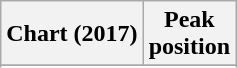<table class="wikitable sortable plainrowheaders">
<tr>
<th scope="col">Chart (2017)</th>
<th scope="col">Peak<br>position</th>
</tr>
<tr>
</tr>
<tr>
</tr>
<tr>
</tr>
<tr>
</tr>
</table>
